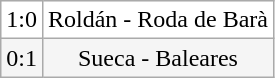<table class="wikitable">
<tr align=center bgcolor=white>
<td>1:0</td>
<td>Roldán - Roda de Barà</td>
</tr>
<tr align=center bgcolor=#F5F5F5>
<td>0:1</td>
<td>Sueca - Baleares</td>
</tr>
</table>
